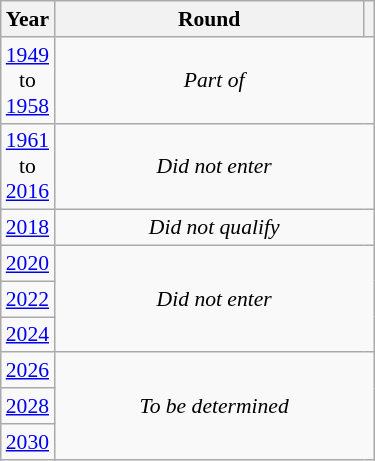<table class="wikitable" style="text-align: center; font-size:90%">
<tr>
<th>Year</th>
<th style="width:200px">Round</th>
<th></th>
</tr>
<tr>
<td><a href='#'>1949</a><br>to<br><a href='#'>1958</a></td>
<td colspan="2"><em>Part of </em></td>
</tr>
<tr>
<td><a href='#'>1961</a><br>to<br><a href='#'>2016</a></td>
<td colspan="2"><em>Did not enter</em></td>
</tr>
<tr>
<td><a href='#'>2018</a></td>
<td colspan="2"><em>Did not qualify</em></td>
</tr>
<tr>
<td><a href='#'>2020</a></td>
<td colspan="2" rowspan="3"><em>Did not enter</em></td>
</tr>
<tr>
<td><a href='#'>2022</a></td>
</tr>
<tr>
<td><a href='#'>2024</a></td>
</tr>
<tr>
<td><a href='#'>2026</a></td>
<td colspan="2" rowspan="3"><em>To be determined</em></td>
</tr>
<tr>
<td><a href='#'>2028</a></td>
</tr>
<tr>
<td><a href='#'>2030</a></td>
</tr>
</table>
